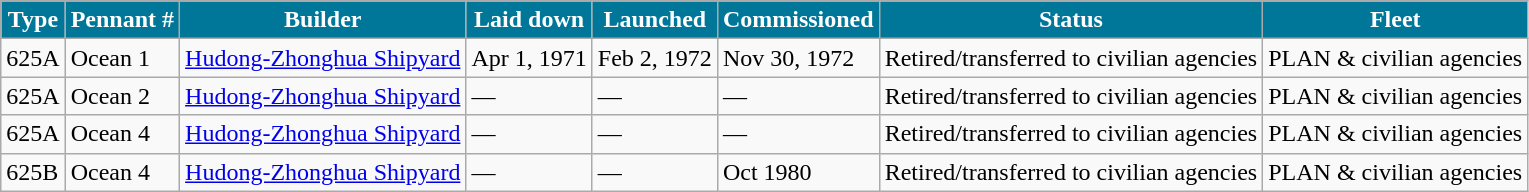<table class="wikitable">
<tr>
<th style="background:#079;color:#fff;">Type</th>
<th style="background:#079;color:#fff;">Pennant #</th>
<th style="background:#079;color:#fff;">Builder</th>
<th style="background:#079;color:#fff;">Laid down</th>
<th style="background:#079;color:#fff;">Launched</th>
<th style="background:#079;color:#fff;">Commissioned</th>
<th style="background:#079;color:#fff;">Status</th>
<th style="background:#079;color:#fff;">Fleet</th>
</tr>
<tr>
<td>625A</td>
<td>Ocean 1</td>
<td><a href='#'>Hudong-Zhonghua Shipyard</a></td>
<td>Apr 1, 1971</td>
<td>Feb 2, 1972</td>
<td>Nov 30, 1972</td>
<td>Retired/transferred to civilian agencies</td>
<td>PLAN & civilian agencies</td>
</tr>
<tr>
<td>625A</td>
<td>Ocean 2</td>
<td><a href='#'>Hudong-Zhonghua Shipyard</a></td>
<td>―</td>
<td>―</td>
<td>―</td>
<td>Retired/transferred to civilian agencies</td>
<td>PLAN & civilian agencies</td>
</tr>
<tr>
<td>625A</td>
<td>Ocean 4</td>
<td><a href='#'>Hudong-Zhonghua Shipyard</a></td>
<td>―</td>
<td>―</td>
<td>―</td>
<td>Retired/transferred to civilian agencies</td>
<td>PLAN & civilian agencies</td>
</tr>
<tr>
<td>625B</td>
<td>Ocean 4</td>
<td><a href='#'>Hudong-Zhonghua Shipyard</a></td>
<td>―</td>
<td>―</td>
<td>Oct 1980</td>
<td>Retired/transferred to civilian agencies</td>
<td>PLAN & civilian agencies</td>
</tr>
</table>
